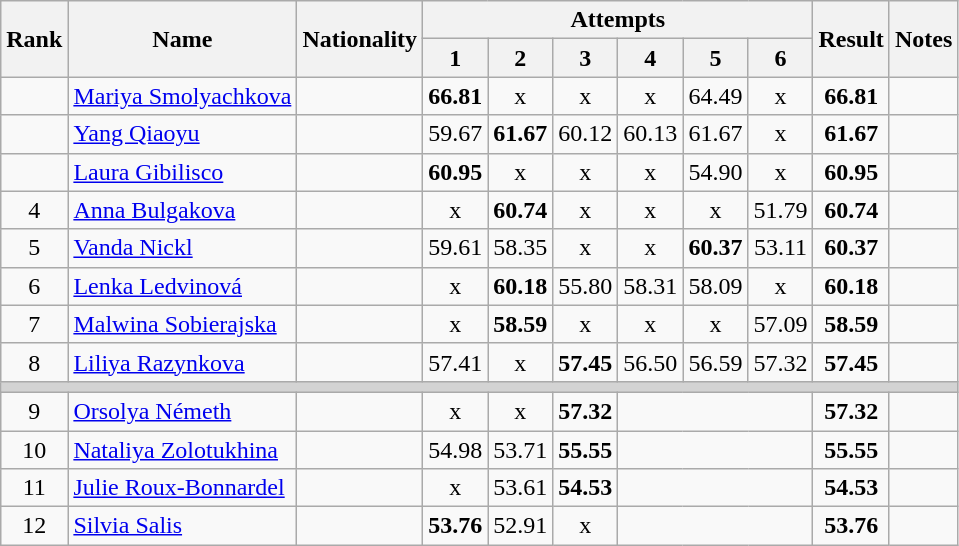<table class="wikitable sortable" style="text-align:center">
<tr>
<th rowspan=2>Rank</th>
<th rowspan=2>Name</th>
<th rowspan=2>Nationality</th>
<th colspan=6>Attempts</th>
<th rowspan=2>Result</th>
<th rowspan=2>Notes</th>
</tr>
<tr>
<th>1</th>
<th>2</th>
<th>3</th>
<th>4</th>
<th>5</th>
<th>6</th>
</tr>
<tr>
<td></td>
<td align=left><a href='#'>Mariya Smolyachkova</a></td>
<td align=left></td>
<td><strong>66.81</strong></td>
<td>x</td>
<td>x</td>
<td>x</td>
<td>64.49</td>
<td>x</td>
<td><strong>66.81</strong></td>
<td></td>
</tr>
<tr>
<td></td>
<td align=left><a href='#'>Yang Qiaoyu</a></td>
<td align=left></td>
<td>59.67</td>
<td><strong>61.67</strong></td>
<td>60.12</td>
<td>60.13</td>
<td>61.67</td>
<td>x</td>
<td><strong>61.67</strong></td>
<td></td>
</tr>
<tr>
<td></td>
<td align=left><a href='#'>Laura Gibilisco</a></td>
<td align=left></td>
<td><strong>60.95</strong></td>
<td>x</td>
<td>x</td>
<td>x</td>
<td>54.90</td>
<td>x</td>
<td><strong>60.95</strong></td>
<td></td>
</tr>
<tr>
<td>4</td>
<td align=left><a href='#'>Anna Bulgakova</a></td>
<td align=left></td>
<td>x</td>
<td><strong>60.74</strong></td>
<td>x</td>
<td>x</td>
<td>x</td>
<td>51.79</td>
<td><strong>60.74</strong></td>
<td></td>
</tr>
<tr>
<td>5</td>
<td align=left><a href='#'>Vanda Nickl</a></td>
<td align=left></td>
<td>59.61</td>
<td>58.35</td>
<td>x</td>
<td>x</td>
<td><strong>60.37</strong></td>
<td>53.11</td>
<td><strong>60.37</strong></td>
<td></td>
</tr>
<tr>
<td>6</td>
<td align=left><a href='#'>Lenka Ledvinová</a></td>
<td align=left></td>
<td>x</td>
<td><strong>60.18</strong></td>
<td>55.80</td>
<td>58.31</td>
<td>58.09</td>
<td>x</td>
<td><strong>60.18</strong></td>
<td></td>
</tr>
<tr>
<td>7</td>
<td align=left><a href='#'>Malwina Sobierajska</a></td>
<td align=left></td>
<td>x</td>
<td><strong>58.59</strong></td>
<td>x</td>
<td>x</td>
<td>x</td>
<td>57.09</td>
<td><strong>58.59</strong></td>
<td></td>
</tr>
<tr>
<td>8</td>
<td align=left><a href='#'>Liliya Razynkova</a></td>
<td align=left></td>
<td>57.41</td>
<td>x</td>
<td><strong>57.45</strong></td>
<td>56.50</td>
<td>56.59</td>
<td>57.32</td>
<td><strong>57.45</strong></td>
<td></td>
</tr>
<tr>
<td colspan=11 bgcolor=lightgray></td>
</tr>
<tr>
<td>9</td>
<td align=left><a href='#'>Orsolya Németh</a></td>
<td align=left></td>
<td>x</td>
<td>x</td>
<td><strong>57.32</strong></td>
<td colspan=3></td>
<td><strong>57.32</strong></td>
<td></td>
</tr>
<tr>
<td>10</td>
<td align=left><a href='#'>Nataliya Zolotukhina</a></td>
<td align=left></td>
<td>54.98</td>
<td>53.71</td>
<td><strong>55.55</strong></td>
<td colspan=3></td>
<td><strong>55.55</strong></td>
<td></td>
</tr>
<tr>
<td>11</td>
<td align=left><a href='#'>Julie Roux-Bonnardel</a></td>
<td align=left></td>
<td>x</td>
<td>53.61</td>
<td><strong>54.53</strong></td>
<td colspan=3></td>
<td><strong>54.53</strong></td>
<td></td>
</tr>
<tr>
<td>12</td>
<td align=left><a href='#'>Silvia Salis</a></td>
<td align=left></td>
<td><strong>53.76</strong></td>
<td>52.91</td>
<td>x</td>
<td colspan=3></td>
<td><strong>53.76</strong></td>
<td></td>
</tr>
</table>
